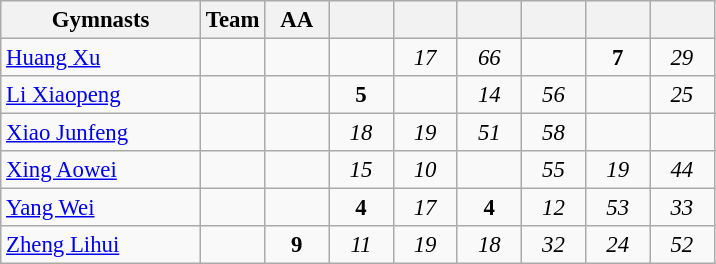<table class="wikitable sortable collapsible autocollapse plainrowheaders" style="text-align:center; font-size:95%;">
<tr>
<th width=28% class=unsortable>Gymnasts</th>
<th width=9% class=unsortable>Team</th>
<th width=9% class=unsortable>AA</th>
<th width=9% class=unsortable></th>
<th width=9% class=unsortable></th>
<th width=9% class=unsortable></th>
<th width=9% class=unsortable></th>
<th width=9% class=unsortable></th>
<th width=9% class=unsortable></th>
</tr>
<tr>
<td align=left><a href='#'>Huang Xu</a></td>
<td></td>
<td></td>
<td></td>
<td><em>17</em></td>
<td><em>66</em></td>
<td></td>
<td><strong>7</strong></td>
<td><em>29</em></td>
</tr>
<tr>
<td align=left><a href='#'>Li Xiaopeng</a></td>
<td></td>
<td></td>
<td><strong>5</strong></td>
<td></td>
<td><em>14</em></td>
<td><em>56</em></td>
<td></td>
<td><em>25</em></td>
</tr>
<tr>
<td align=left><a href='#'>Xiao Junfeng</a></td>
<td></td>
<td></td>
<td><em>18</em></td>
<td><em>19</em></td>
<td><em>51</em></td>
<td><em>58</em></td>
<td></td>
<td></td>
</tr>
<tr>
<td align=left><a href='#'>Xing Aowei</a></td>
<td></td>
<td></td>
<td><em>15</em></td>
<td><em>10</em></td>
<td></td>
<td><em>55</em></td>
<td><em>19</em></td>
<td><em>44</em></td>
</tr>
<tr>
<td align=left><a href='#'>Yang Wei</a></td>
<td></td>
<td></td>
<td><strong>4</strong></td>
<td><em>17</em></td>
<td><strong>4</strong></td>
<td><em>12</em></td>
<td><em>53</em></td>
<td><em>33</em></td>
</tr>
<tr>
<td align=left><a href='#'>Zheng Lihui</a></td>
<td></td>
<td><strong>9</strong></td>
<td><em>11</em></td>
<td><em>19</em></td>
<td><em>18</em></td>
<td><em>32</em></td>
<td><em>24</em></td>
<td><em>52</em></td>
</tr>
</table>
